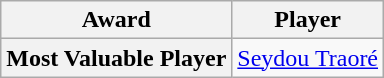<table class="wikitable" style="text-align:center">
<tr>
<th>Award</th>
<th>Player</th>
</tr>
<tr>
<th>Most Valuable Player</th>
<td align=left> <a href='#'>Seydou Traoré</a></td>
</tr>
</table>
